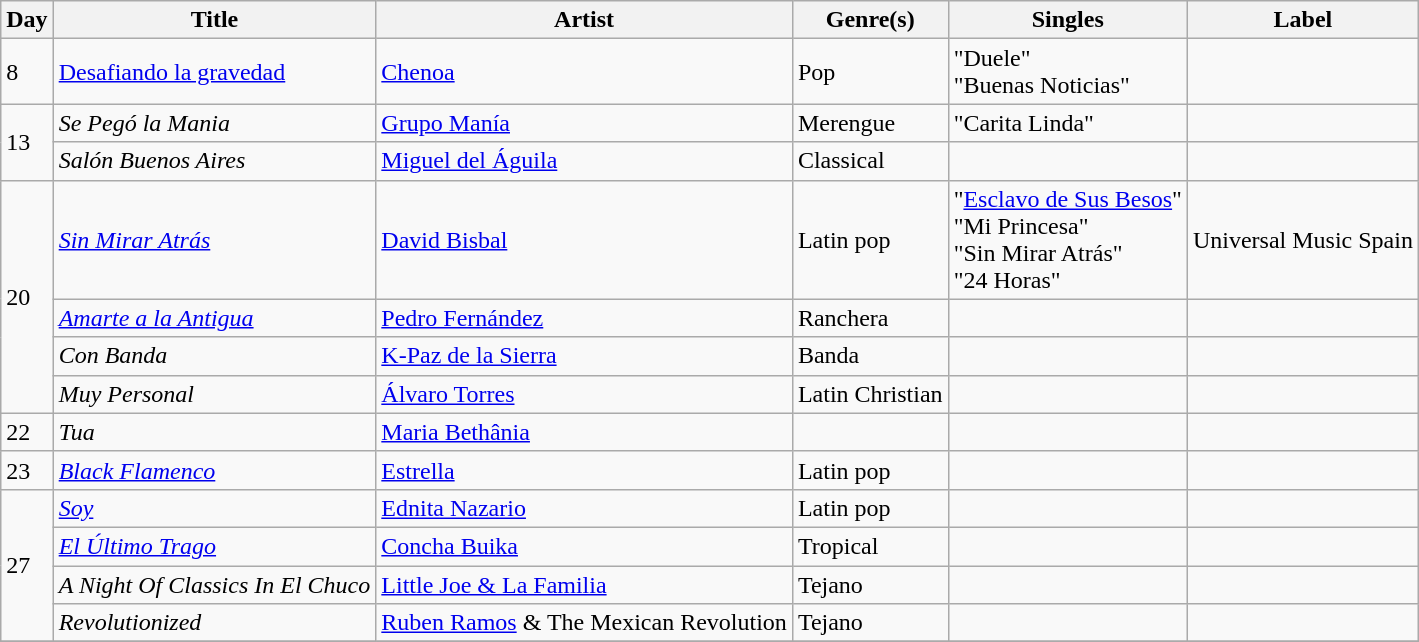<table class="wikitable sortable" style="text-align: left;">
<tr>
<th>Day</th>
<th>Title</th>
<th>Artist</th>
<th>Genre(s)</th>
<th>Singles</th>
<th>Label</th>
</tr>
<tr>
<td>8</td>
<td><a href='#'>Desafiando la gravedad</a></td>
<td><a href='#'>Chenoa</a></td>
<td>Pop</td>
<td>"Duele"<br>"Buenas Noticias"</td>
<td></td>
</tr>
<tr>
<td rowspan="2">13</td>
<td><em>Se Pegó la Mania</em></td>
<td><a href='#'>Grupo Manía</a></td>
<td>Merengue</td>
<td>"Carita Linda"</td>
<td></td>
</tr>
<tr>
<td><em>Salón Buenos Aires</em></td>
<td><a href='#'>Miguel del Águila</a></td>
<td>Classical</td>
<td></td>
<td></td>
</tr>
<tr>
<td rowspan="4">20</td>
<td><em><a href='#'>Sin Mirar Atrás</a></em></td>
<td><a href='#'>David Bisbal</a></td>
<td>Latin pop</td>
<td>"<a href='#'>Esclavo de Sus Besos</a>"<br>"Mi Princesa"<br>"Sin Mirar Atrás"<br>"24 Horas"</td>
<td>Universal Music Spain</td>
</tr>
<tr>
<td><em><a href='#'>Amarte a la Antigua</a></em></td>
<td><a href='#'>Pedro Fernández</a></td>
<td>Ranchera</td>
<td></td>
<td></td>
</tr>
<tr>
<td><em>Con Banda</em></td>
<td><a href='#'>K-Paz de la Sierra</a></td>
<td>Banda</td>
<td></td>
<td></td>
</tr>
<tr>
<td><em>Muy Personal</em></td>
<td><a href='#'>Álvaro Torres</a></td>
<td>Latin Christian</td>
<td></td>
<td></td>
</tr>
<tr>
<td>22</td>
<td><em>Tua</em></td>
<td><a href='#'>Maria Bethânia</a></td>
<td></td>
<td></td>
<td></td>
</tr>
<tr>
<td>23</td>
<td><em><a href='#'>Black Flamenco</a></em></td>
<td><a href='#'>Estrella</a></td>
<td>Latin pop</td>
<td></td>
<td></td>
</tr>
<tr>
<td rowspan="4">27</td>
<td><em><a href='#'>Soy</a></em></td>
<td><a href='#'>Ednita Nazario</a></td>
<td>Latin pop</td>
<td></td>
<td></td>
</tr>
<tr>
<td><em><a href='#'>El Último Trago</a></em></td>
<td><a href='#'>Concha Buika</a></td>
<td>Tropical</td>
<td></td>
<td></td>
</tr>
<tr>
<td><em>A Night Of Classics In El Chuco</em></td>
<td><a href='#'>Little Joe & La Familia</a></td>
<td>Tejano</td>
<td></td>
<td></td>
</tr>
<tr>
<td><em>Revolutionized</em></td>
<td><a href='#'>Ruben Ramos</a> & The Mexican Revolution</td>
<td>Tejano</td>
<td></td>
<td></td>
</tr>
<tr>
</tr>
</table>
